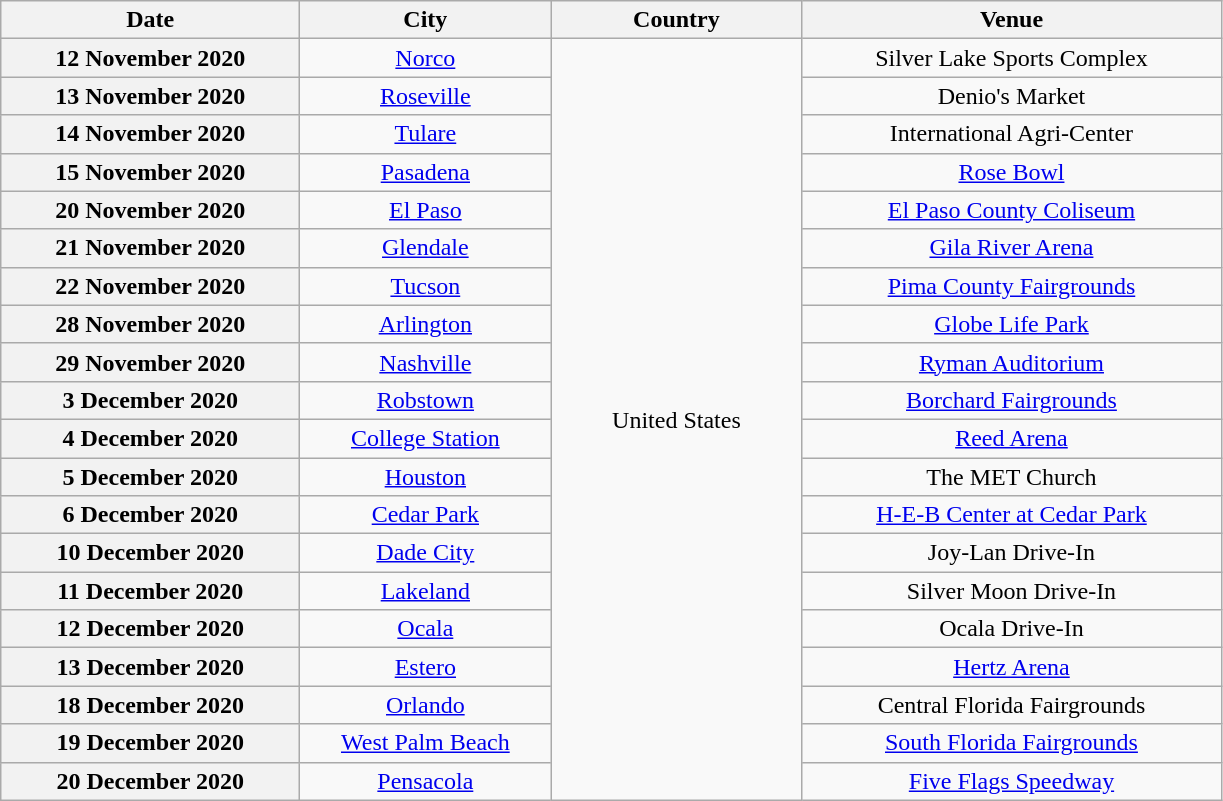<table class="wikitable plainrowheaders" style="text-align:center;">
<tr>
<th scope="col" style="width:12em;">Date</th>
<th scope="col" style="width:10em;">City</th>
<th scope="col" style="width:10em;">Country</th>
<th scope="col" style="width:17em;">Venue</th>
</tr>
<tr>
<th scope="row" style="text-align:center;">12 November 2020</th>
<td><a href='#'>Norco</a></td>
<td rowspan="20">United States</td>
<td>Silver Lake Sports Complex</td>
</tr>
<tr>
<th scope="row" style="text-align:center;">13 November 2020</th>
<td><a href='#'>Roseville</a></td>
<td>Denio's Market</td>
</tr>
<tr>
<th scope="row" style="text-align:center;">14 November 2020</th>
<td><a href='#'>Tulare</a></td>
<td>International Agri-Center</td>
</tr>
<tr>
<th scope="row" style="text-align:center;">15 November 2020</th>
<td><a href='#'>Pasadena</a></td>
<td><a href='#'>Rose Bowl</a></td>
</tr>
<tr>
<th scope="row" style="text-align:center;">20 November 2020</th>
<td><a href='#'>El Paso</a></td>
<td><a href='#'>El Paso County Coliseum</a></td>
</tr>
<tr>
<th scope="row" style="text-align:center;">21 November 2020</th>
<td><a href='#'>Glendale</a></td>
<td><a href='#'>Gila River Arena</a></td>
</tr>
<tr>
<th scope="row" style="text-align:center;">22 November 2020</th>
<td><a href='#'>Tucson</a></td>
<td><a href='#'>Pima County Fairgrounds</a></td>
</tr>
<tr>
<th scope="row" style="text-align:center;">28 November 2020</th>
<td><a href='#'>Arlington</a></td>
<td><a href='#'>Globe Life Park</a></td>
</tr>
<tr>
<th scope="row" style="text-align:center;">29 November 2020</th>
<td><a href='#'>Nashville</a></td>
<td><a href='#'>Ryman Auditorium</a></td>
</tr>
<tr>
<th scope="row" style="text-align:center;">3 December 2020</th>
<td><a href='#'>Robstown</a></td>
<td><a href='#'>Borchard Fairgrounds</a></td>
</tr>
<tr>
<th scope="row" style="text-align:center;">4 December 2020</th>
<td><a href='#'>College Station</a></td>
<td><a href='#'>Reed Arena</a></td>
</tr>
<tr>
<th scope="row" style="text-align:center;">5 December 2020</th>
<td><a href='#'>Houston</a></td>
<td>The MET Church</td>
</tr>
<tr>
<th scope="row" style="text-align:center;">6 December 2020</th>
<td><a href='#'>Cedar Park</a></td>
<td><a href='#'>H-E-B Center at Cedar Park</a></td>
</tr>
<tr>
<th scope="row" style="text-align:center;">10 December 2020</th>
<td><a href='#'>Dade City</a></td>
<td>Joy-Lan Drive-In</td>
</tr>
<tr>
<th scope="row" style="text-align:center;">11 December 2020</th>
<td><a href='#'>Lakeland</a></td>
<td>Silver Moon Drive-In</td>
</tr>
<tr>
<th scope="row" style="text-align:center;">12 December 2020</th>
<td><a href='#'>Ocala</a></td>
<td>Ocala Drive-In</td>
</tr>
<tr>
<th scope="row" style="text-align:center;">13 December 2020</th>
<td><a href='#'>Estero</a></td>
<td><a href='#'>Hertz Arena</a></td>
</tr>
<tr>
<th scope="row" style="text-align:center;">18 December 2020</th>
<td><a href='#'>Orlando</a></td>
<td>Central Florida Fairgrounds</td>
</tr>
<tr>
<th scope="row" style="text-align:center;">19 December 2020</th>
<td><a href='#'>West Palm Beach</a></td>
<td><a href='#'>South Florida Fairgrounds</a></td>
</tr>
<tr>
<th scope="row" style="text-align:center;">20 December 2020</th>
<td><a href='#'>Pensacola</a></td>
<td><a href='#'>Five Flags Speedway</a></td>
</tr>
</table>
